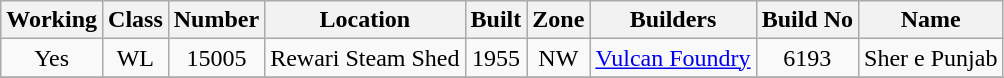<table class=wikitable style=text-align:center>
<tr>
<th>Working</th>
<th>Class</th>
<th>Number</th>
<th>Location</th>
<th>Built</th>
<th>Zone</th>
<th>Builders</th>
<th>Build No</th>
<th>Name</th>
</tr>
<tr>
<td>Yes</td>
<td>WL</td>
<td>15005</td>
<td>Rewari Steam Shed</td>
<td>1955</td>
<td>NW</td>
<td><a href='#'>Vulcan Foundry</a></td>
<td>6193</td>
<td>Sher e Punjab</td>
</tr>
<tr>
</tr>
</table>
